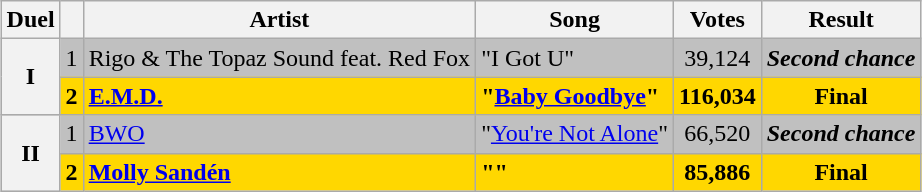<table class="sortable wikitable" style="margin: 1em auto 1em auto; text-align:center;">
<tr>
<th>Duel</th>
<th></th>
<th>Artist</th>
<th>Song</th>
<th>Votes</th>
<th class="unsortable">Result</th>
</tr>
<tr style="background:silver;">
<th rowspan="2">I</th>
<td>1</td>
<td align="left">Rigo & The Topaz Sound feat. Red Fox</td>
<td align="left">"I Got U"</td>
<td>39,124</td>
<td><strong><em>Second chance</em></strong></td>
</tr>
<tr style="background:gold;">
<td><strong>2</strong></td>
<td align="left"><strong><a href='#'>E.M.D.</a></strong></td>
<td align="left"><strong>"<a href='#'>Baby Goodbye</a>"</strong></td>
<td><strong>116,034</strong></td>
<td><strong>Final</strong></td>
</tr>
<tr style="background:silver;">
<th rowspan="2">II</th>
<td>1</td>
<td align="left"><a href='#'>BWO</a></td>
<td align="left">"<a href='#'>You're Not Alone</a>"</td>
<td>66,520</td>
<td><strong><em>Second chance</em></strong></td>
</tr>
<tr style="background:gold;">
<td><strong>2</strong></td>
<td align="left"><strong><a href='#'>Molly Sandén</a></strong></td>
<td align="left"><strong>""</strong></td>
<td><strong>85,886</strong></td>
<td><strong>Final</strong></td>
</tr>
</table>
